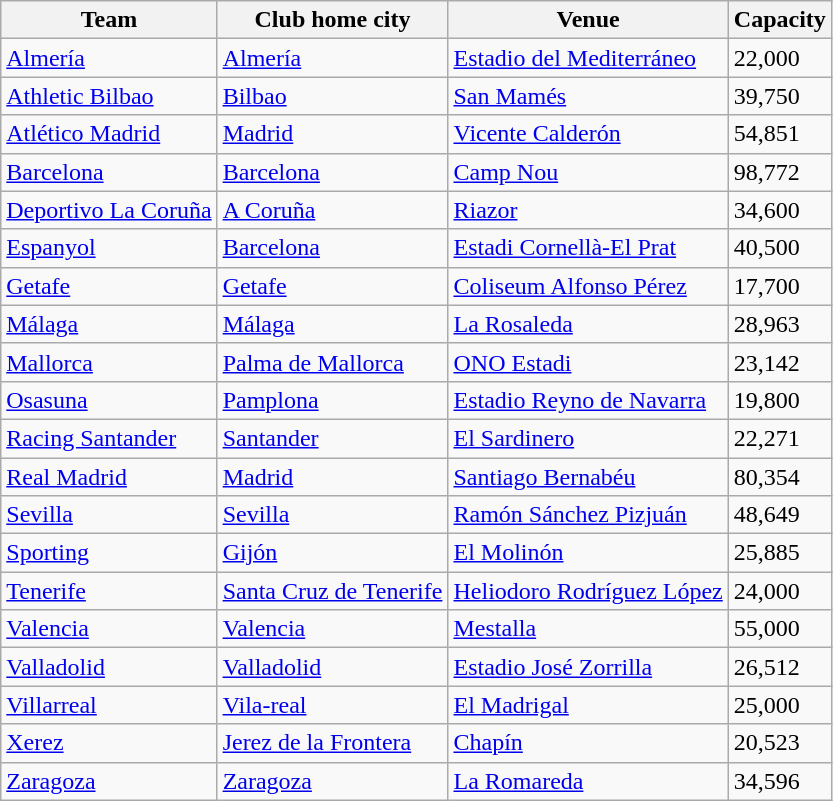<table class="wikitable">
<tr>
<th>Team</th>
<th>Club home city</th>
<th>Venue</th>
<th>Capacity</th>
</tr>
<tr>
<td><a href='#'>Almería</a></td>
<td><a href='#'>Almería</a></td>
<td><a href='#'>Estadio del Mediterráneo</a></td>
<td>22,000</td>
</tr>
<tr>
<td><a href='#'>Athletic Bilbao</a></td>
<td><a href='#'>Bilbao</a></td>
<td><a href='#'>San Mamés</a></td>
<td>39,750</td>
</tr>
<tr>
<td><a href='#'>Atlético Madrid</a></td>
<td><a href='#'>Madrid</a></td>
<td><a href='#'>Vicente Calderón</a></td>
<td>54,851</td>
</tr>
<tr>
<td><a href='#'>Barcelona</a></td>
<td><a href='#'>Barcelona</a></td>
<td><a href='#'>Camp Nou</a></td>
<td>98,772</td>
</tr>
<tr>
<td><a href='#'>Deportivo La Coruña</a></td>
<td><a href='#'>A Coruña</a></td>
<td><a href='#'>Riazor</a></td>
<td>34,600</td>
</tr>
<tr>
<td><a href='#'>Espanyol</a></td>
<td><a href='#'>Barcelona</a></td>
<td><a href='#'>Estadi Cornellà-El Prat</a></td>
<td>40,500</td>
</tr>
<tr>
<td><a href='#'>Getafe</a></td>
<td><a href='#'>Getafe</a></td>
<td><a href='#'>Coliseum Alfonso Pérez</a></td>
<td>17,700</td>
</tr>
<tr>
<td><a href='#'>Málaga</a></td>
<td><a href='#'>Málaga</a></td>
<td><a href='#'>La Rosaleda</a></td>
<td>28,963</td>
</tr>
<tr>
<td><a href='#'>Mallorca</a></td>
<td><a href='#'>Palma de Mallorca</a></td>
<td><a href='#'>ONO Estadi</a></td>
<td>23,142</td>
</tr>
<tr>
<td><a href='#'>Osasuna</a></td>
<td><a href='#'>Pamplona</a></td>
<td><a href='#'>Estadio Reyno de Navarra</a></td>
<td>19,800</td>
</tr>
<tr>
<td><a href='#'>Racing Santander</a></td>
<td><a href='#'>Santander</a></td>
<td><a href='#'>El Sardinero</a></td>
<td>22,271</td>
</tr>
<tr>
<td><a href='#'>Real Madrid</a></td>
<td><a href='#'>Madrid</a></td>
<td><a href='#'>Santiago Bernabéu</a></td>
<td>80,354</td>
</tr>
<tr>
<td><a href='#'>Sevilla</a></td>
<td><a href='#'>Sevilla</a></td>
<td><a href='#'>Ramón Sánchez Pizjuán</a></td>
<td>48,649</td>
</tr>
<tr>
<td><a href='#'>Sporting</a></td>
<td><a href='#'>Gijón</a></td>
<td><a href='#'>El Molinón</a></td>
<td>25,885</td>
</tr>
<tr>
<td><a href='#'>Tenerife</a></td>
<td><a href='#'>Santa Cruz de Tenerife</a></td>
<td><a href='#'>Heliodoro Rodríguez López</a></td>
<td>24,000</td>
</tr>
<tr>
<td><a href='#'>Valencia</a></td>
<td><a href='#'>Valencia</a></td>
<td><a href='#'>Mestalla</a></td>
<td>55,000</td>
</tr>
<tr>
<td><a href='#'>Valladolid</a></td>
<td><a href='#'>Valladolid</a></td>
<td><a href='#'>Estadio José Zorrilla</a></td>
<td>26,512</td>
</tr>
<tr>
<td><a href='#'>Villarreal</a></td>
<td><a href='#'>Vila-real</a></td>
<td><a href='#'>El Madrigal</a></td>
<td>25,000</td>
</tr>
<tr>
<td><a href='#'>Xerez</a></td>
<td><a href='#'>Jerez de la Frontera</a></td>
<td><a href='#'>Chapín</a></td>
<td>20,523</td>
</tr>
<tr>
<td><a href='#'>Zaragoza</a></td>
<td><a href='#'>Zaragoza</a></td>
<td><a href='#'>La Romareda</a></td>
<td>34,596</td>
</tr>
</table>
